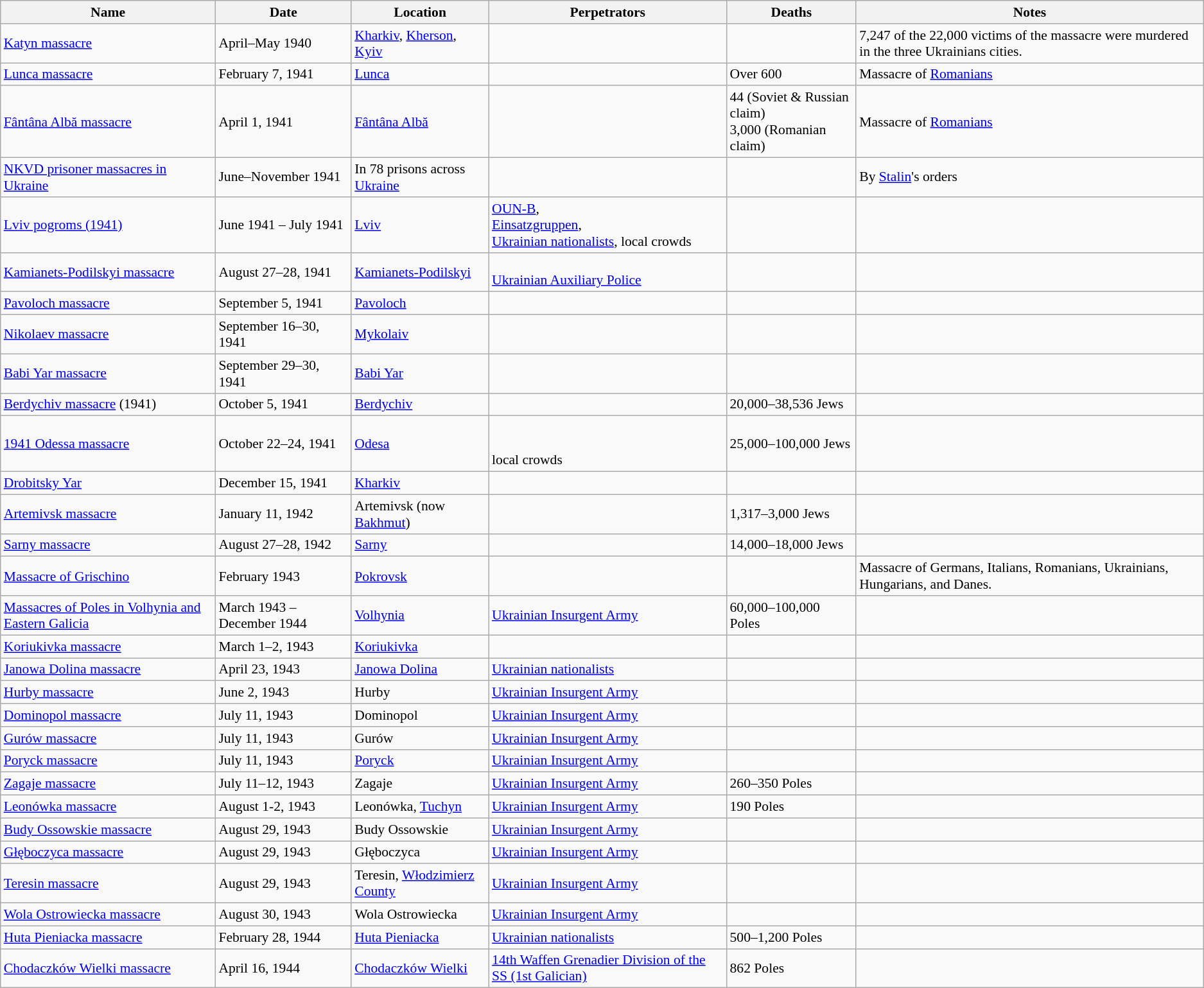<table class="sortable wikitable" style="font-size:90%">
<tr>
<th scope="col">Name</th>
<th scope="col">Date</th>
<th scope="col">Location</th>
<th scope="col">Perpetrators</th>
<th scope="col">Deaths</th>
<th scope="col">Notes</th>
</tr>
<tr>
<td scope="row"><a href='#'>Katyn massacre</a></td>
<td>April–May 1940</td>
<td><a href='#'>Kharkiv</a>, <a href='#'>Kherson</a>, <a href='#'>Kyiv</a></td>
<td></td>
<td></td>
<td>7,247 of the 22,000 victims of the massacre were murdered in the three Ukrainians cities.</td>
</tr>
<tr>
<td scope="row"><a href='#'>Lunca massacre</a></td>
<td>February 7, 1941</td>
<td><a href='#'>Lunca</a></td>
<td></td>
<td>Over 600</td>
<td>Massacre of <a href='#'>Romanians</a></td>
</tr>
<tr>
<td scope="row"><a href='#'>Fântâna Albă massacre</a></td>
<td>April 1, 1941</td>
<td><a href='#'>Fântâna Albă</a></td>
<td></td>
<td>44 (Soviet & Russian claim)<br>3,000 (Romanian claim)</td>
<td>Massacre of <a href='#'>Romanians</a></td>
</tr>
<tr>
<td scope="row"><a href='#'>NKVD prisoner massacres in Ukraine</a></td>
<td>June–November 1941</td>
<td>In 78 prisons across <a href='#'>Ukraine</a></td>
<td></td>
<td></td>
<td>By <a href='#'>Stalin</a>'s orders</td>
</tr>
<tr>
<td scope="row"><a href='#'>Lviv pogroms (1941)</a></td>
<td>June 1941 – July 1941</td>
<td><a href='#'>Lviv</a></td>
<td> <a href='#'>OUN-B</a>,<br> <a href='#'>Einsatzgruppen</a>,<br><a href='#'>Ukrainian nationalists</a>, local crowds</td>
<td></td>
<td></td>
</tr>
<tr>
<td scope="row"><a href='#'>Kamianets-Podilskyi massacre</a></td>
<td>August 27–28, 1941</td>
<td><a href='#'>Kamianets-Podilskyi</a></td>
<td><br><a href='#'>Ukrainian Auxiliary Police</a></td>
<td></td>
<td></td>
</tr>
<tr>
<td scope="row"><a href='#'>Pavoloch massacre</a></td>
<td>September 5, 1941</td>
<td><a href='#'>Pavoloch</a></td>
<td></td>
<td></td>
<td></td>
</tr>
<tr>
<td scope="row"><a href='#'>Nikolaev massacre</a></td>
<td>September 16–30, 1941</td>
<td><a href='#'>Mykolaiv</a></td>
<td></td>
<td></td>
<td></td>
</tr>
<tr>
<td scope="row"><a href='#'>Babi Yar massacre</a></td>
<td>September 29–30, 1941</td>
<td><a href='#'>Babi Yar</a></td>
<td></td>
<td></td>
<td></td>
</tr>
<tr>
<td scope="row"><a href='#'>Berdychiv massacre</a> (1941)</td>
<td>October 5, 1941</td>
<td><a href='#'>Berdychiv</a></td>
<td></td>
<td>20,000–38,536 Jews</td>
<td></td>
</tr>
<tr>
<td scope="row"><a href='#'>1941 Odessa massacre</a></td>
<td>October 22–24, 1941</td>
<td><a href='#'>Odesa</a></td>
<td><br><br>local crowds</td>
<td>25,000–100,000 Jews</td>
<td></td>
</tr>
<tr>
<td scope="row"><a href='#'>Drobitsky Yar</a></td>
<td>December 15, 1941</td>
<td><a href='#'>Kharkiv</a></td>
<td></td>
<td></td>
<td></td>
</tr>
<tr>
<td scope="row"><a href='#'>Artemivsk massacre</a></td>
<td>January 11, 1942</td>
<td>Artemivsk (now <a href='#'>Bakhmut</a>)</td>
<td></td>
<td>1,317–3,000 Jews</td>
<td></td>
</tr>
<tr>
<td scope="row"><a href='#'>Sarny massacre</a></td>
<td>August 27–28, 1942</td>
<td><a href='#'>Sarny</a></td>
<td></td>
<td>14,000–18,000 Jews</td>
<td></td>
</tr>
<tr>
<td scope="row"><a href='#'>Massacre of Grischino</a></td>
<td>February 1943</td>
<td><a href='#'>Pokrovsk</a></td>
<td></td>
<td></td>
<td>Massacre of Germans, Italians, Romanians, Ukrainians, Hungarians, and Danes.</td>
</tr>
<tr>
<td scope="row"><a href='#'>Massacres of Poles in Volhynia and Eastern Galicia</a></td>
<td>March 1943 – December 1944</td>
<td><a href='#'>Volhynia</a></td>
<td> <a href='#'>Ukrainian Insurgent Army</a></td>
<td>60,000–100,000 Poles</td>
<td></td>
</tr>
<tr>
<td scope="row"><a href='#'>Koriukivka massacre</a></td>
<td>March 1–2, 1943</td>
<td><a href='#'>Koriukivka</a></td>
<td></td>
<td></td>
<td></td>
</tr>
<tr>
<td scope="row"><a href='#'>Janowa Dolina massacre</a></td>
<td>April 23, 1943</td>
<td><a href='#'>Janowa Dolina</a></td>
<td><a href='#'>Ukrainian nationalists</a></td>
<td></td>
<td></td>
</tr>
<tr>
<td scope="row"><a href='#'>Hurby massacre</a></td>
<td>June 2, 1943</td>
<td>Hurby</td>
<td> <a href='#'>Ukrainian Insurgent Army</a></td>
<td></td>
<td></td>
</tr>
<tr>
<td scope="row"><a href='#'>Dominopol massacre</a></td>
<td>July 11, 1943</td>
<td>Dominopol</td>
<td> <a href='#'>Ukrainian Insurgent Army</a></td>
<td></td>
<td></td>
</tr>
<tr>
<td scope="row"><a href='#'>Gurów massacre</a></td>
<td>July 11, 1943</td>
<td>Gurów</td>
<td> <a href='#'>Ukrainian Insurgent Army</a></td>
<td></td>
<td></td>
</tr>
<tr>
<td scope="row"><a href='#'>Poryck massacre</a></td>
<td>July 11, 1943</td>
<td><a href='#'>Poryck</a></td>
<td> <a href='#'>Ukrainian Insurgent Army</a></td>
<td></td>
<td></td>
</tr>
<tr>
<td scope="row"><a href='#'>Zagaje massacre</a></td>
<td>July 11–12, 1943</td>
<td>Zagaje</td>
<td> <a href='#'>Ukrainian Insurgent Army</a></td>
<td>260–350 Poles</td>
<td></td>
</tr>
<tr>
<td scope="row"><a href='#'>Leonówka massacre</a></td>
<td>August 1-2, 1943</td>
<td>Leonówka, <a href='#'>Tuchyn</a></td>
<td> <a href='#'>Ukrainian Insurgent Army</a></td>
<td>190 Poles</td>
</tr>
<tr>
<td scope="row"><a href='#'>Budy Ossowskie massacre</a></td>
<td>August 29, 1943</td>
<td>Budy Ossowskie</td>
<td> <a href='#'>Ukrainian Insurgent Army</a></td>
<td></td>
<td></td>
</tr>
<tr>
<td scope="row"><a href='#'>Głęboczyca massacre</a></td>
<td>August 29, 1943</td>
<td>Głęboczyca</td>
<td> <a href='#'>Ukrainian Insurgent Army</a></td>
<td></td>
<td></td>
</tr>
<tr>
<td scope="row"><a href='#'>Teresin massacre</a></td>
<td>August 29, 1943</td>
<td>Teresin, <a href='#'>Włodzimierz County</a></td>
<td> <a href='#'>Ukrainian Insurgent Army</a></td>
<td></td>
<td></td>
</tr>
<tr>
<td scope="row"><a href='#'>Wola Ostrowiecka massacre</a></td>
<td>August 30, 1943</td>
<td>Wola Ostrowiecka</td>
<td> <a href='#'>Ukrainian Insurgent Army</a></td>
<td></td>
<td></td>
</tr>
<tr>
<td scope="row"><a href='#'>Huta Pieniacka massacre</a></td>
<td>February 28, 1944</td>
<td><a href='#'>Huta Pieniacka</a></td>
<td><a href='#'>Ukrainian nationalists</a></td>
<td>500–1,200 Poles</td>
<td></td>
</tr>
<tr>
<td scope="row"><a href='#'>Chodaczków Wielki massacre</a></td>
<td>April 16, 1944</td>
<td><a href='#'>Chodaczków Wielki</a></td>
<td><a href='#'>14th Waffen Grenadier Division of the SS (1st Galician)</a></td>
<td>862 Poles</td>
<td></td>
</tr>
</table>
